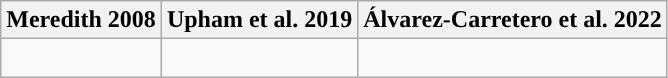<table class="wikitable">
<tr>
<th colspan=1>Meredith 2008</th>
<th colspan=1>Upham et al. 2019</th>
<th colspan=1>Álvarez-Carretero et al. 2022</th>
</tr>
<tr>
<td style="vertical-align:top"><br></td>
<td><br></td>
<td><br></td>
</tr>
</table>
